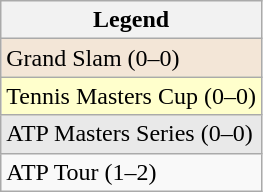<table class="wikitable sortable mw-collapsible mw-collapsed">
<tr>
<th>Legend</th>
</tr>
<tr style="background:#f3e6d7;">
<td>Grand Slam (0–0)</td>
</tr>
<tr style="background:#ffffcc;">
<td>Tennis Masters Cup (0–0)</td>
</tr>
<tr style="background:#e9e9e9;">
<td>ATP Masters Series (0–0)</td>
</tr>
<tr>
<td>ATP Tour (1–2)</td>
</tr>
</table>
